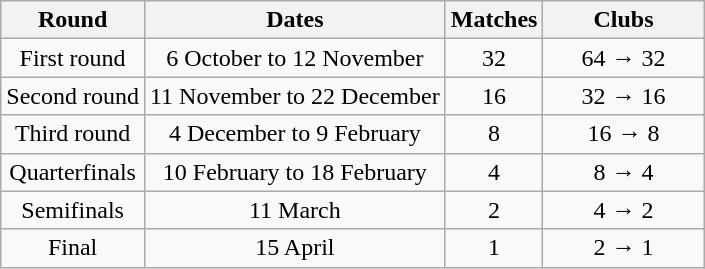<table class="wikitable">
<tr>
<th>Round</th>
<th>Dates</th>
<th>Matches</th>
<th width=100>Clubs</th>
</tr>
<tr align=center>
<td>First round</td>
<td>6 October to 12 November</td>
<td>32</td>
<td>64 → 32</td>
</tr>
<tr align=center>
<td>Second round</td>
<td>11 November to 22 December</td>
<td>16</td>
<td>32 → 16</td>
</tr>
<tr align=center>
<td>Third round</td>
<td>4 December to 9 February</td>
<td>8</td>
<td>16 → 8</td>
</tr>
<tr align=center>
<td>Quarterfinals</td>
<td>10 February to 18 February</td>
<td>4</td>
<td>8 → 4</td>
</tr>
<tr align=center>
<td>Semifinals</td>
<td>11 March</td>
<td>2</td>
<td>4 → 2</td>
</tr>
<tr align=center>
<td>Final</td>
<td>15 April</td>
<td>1</td>
<td>2 → 1</td>
</tr>
</table>
